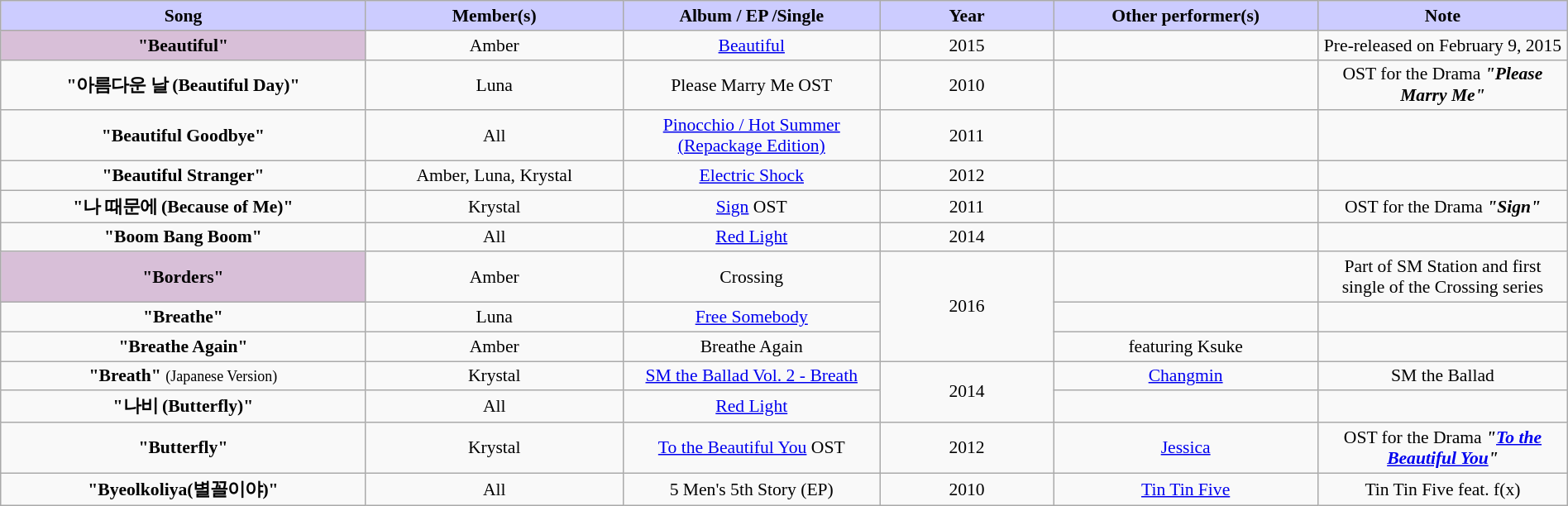<table class="wikitable" style="margin:0.5em auto; clear:both; font-size:.9em; text-align:center; width:100%">
<tr>
<th width="500" style="background: #CCCCFF;">Song</th>
<th width="350" style="background: #CCCCFF;">Member(s)</th>
<th width="350" style="background: #CCCCFF;">Album / EP /Single</th>
<th width="250" style="background: #CCCCFF;">Year</th>
<th width="350" style="background: #CCCCFF;">Other performer(s)</th>
<th width="350" style="background: #CCCCFF;">Note</th>
</tr>
<tr>
<td style="background-color:#D8BFD8"><strong>"Beautiful"</strong></td>
<td>Amber</td>
<td><a href='#'>Beautiful</a></td>
<td>2015</td>
<td></td>
<td>Pre-released on February 9, 2015</td>
</tr>
<tr>
<td><strong>"아름다운 날 (Beautiful Day)"</strong></td>
<td>Luna</td>
<td>Please Marry Me OST</td>
<td>2010</td>
<td></td>
<td>OST for the Drama <strong><em>"Please Marry Me"</em></strong></td>
</tr>
<tr>
<td><strong>"Beautiful Goodbye"</strong></td>
<td>All</td>
<td><a href='#'>Pinocchio / Hot Summer (Repackage Edition)</a></td>
<td>2011</td>
<td></td>
<td></td>
</tr>
<tr>
<td><strong>"Beautiful Stranger"</strong></td>
<td>Amber, Luna, Krystal</td>
<td><a href='#'>Electric Shock</a></td>
<td>2012</td>
<td></td>
<td></td>
</tr>
<tr>
<td><strong>"나 때문에 (Because of Me)"</strong></td>
<td>Krystal</td>
<td><a href='#'>Sign</a> OST</td>
<td>2011</td>
<td></td>
<td>OST for the Drama <strong><em>"Sign"</em></strong></td>
</tr>
<tr>
<td><strong>"Boom Bang Boom"</strong></td>
<td>All</td>
<td><a href='#'>Red Light</a></td>
<td>2014</td>
<td></td>
<td></td>
</tr>
<tr>
<td style="background-color:#D8BFD8"><strong>"Borders"</strong></td>
<td>Amber</td>
<td>Crossing</td>
<td rowspan="3">2016</td>
<td></td>
<td>Part of SM Station and first single of the Crossing series</td>
</tr>
<tr>
<td><strong>"Breathe"</strong></td>
<td>Luna</td>
<td><a href='#'>Free Somebody</a></td>
<td></td>
<td></td>
</tr>
<tr>
<td><strong>"Breathe Again"</strong></td>
<td>Amber</td>
<td>Breathe Again</td>
<td>featuring Ksuke</td>
<td></td>
</tr>
<tr>
<td><strong>"Breath"</strong> <small>(Japanese Version)</small></td>
<td>Krystal</td>
<td><a href='#'>SM the Ballad Vol. 2 - Breath</a></td>
<td rowspan="2">2014</td>
<td><a href='#'>Changmin</a></td>
<td>SM the Ballad</td>
</tr>
<tr>
<td><strong>"나비 (Butterfly)"</strong></td>
<td>All</td>
<td><a href='#'>Red Light</a></td>
<td></td>
<td></td>
</tr>
<tr>
<td><strong>"Butterfly"</strong></td>
<td>Krystal</td>
<td><a href='#'>To the Beautiful You</a> OST</td>
<td>2012</td>
<td><a href='#'>Jessica</a></td>
<td>OST for the Drama <strong><em>"<a href='#'>To the Beautiful You</a>"</em></strong></td>
</tr>
<tr>
<td><strong>"Byeolkoliya(별꼴이야)"</strong></td>
<td>All</td>
<td>5 Men's 5th Story (EP)</td>
<td>2010</td>
<td><a href='#'>Tin Tin Five</a></td>
<td>Tin Tin Five feat. f(x)</td>
</tr>
</table>
